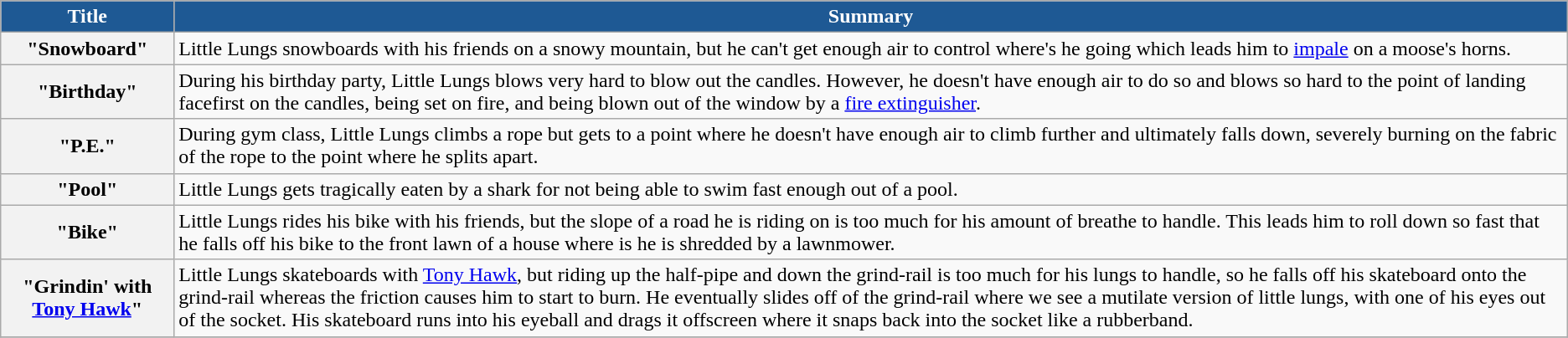<table class="wikitable plainrowheaders">
<tr>
<th style="background:#1E5994; color:white;" scope="col">Title</th>
<th style="background:#1E5994; color:white;" scope="col">Summary</th>
</tr>
<tr>
<th scope="row">"Snowboard"</th>
<td>Little Lungs snowboards with his friends on a snowy mountain, but he can't get enough air to control where's he going which leads him to <a href='#'>impale</a> on a moose's horns.</td>
</tr>
<tr>
<th scope="row">"Birthday"</th>
<td>During his birthday party, Little Lungs blows very hard to blow out the candles. However, he doesn't have enough air to do so and blows so hard to the point of landing facefirst on the candles, being set on fire, and being blown out of the window by a <a href='#'>fire extinguisher</a>.</td>
</tr>
<tr>
<th scope="row">"P.E."</th>
<td>During gym class, Little Lungs climbs a rope but gets to a point where he doesn't have enough air to climb further and ultimately falls down, severely burning on the fabric of the rope to the point where he splits apart.</td>
</tr>
<tr>
<th scope="row">"Pool"</th>
<td>Little Lungs gets tragically eaten by a shark for not being able to swim fast enough out of a pool.</td>
</tr>
<tr>
<th scope="row">"Bike"</th>
<td>Little Lungs rides his bike with his friends, but the slope of a road he is riding on is too much for his amount of breathe to handle. This leads him to roll down so fast that he falls off his bike to the front lawn of a house where is he is shredded by a lawnmower.</td>
</tr>
<tr>
<th scope="row">"Grindin' with <a href='#'>Tony Hawk</a>"</th>
<td>Little Lungs skateboards with <a href='#'>Tony Hawk</a>, but riding up the half-pipe and down the grind-rail is too much for his lungs to handle, so he falls off his skateboard onto the grind-rail whereas the friction causes him to start to burn. He eventually slides off of the grind-rail where we see a mutilate version of little lungs, with one of his eyes out of the socket. His skateboard runs into his eyeball and drags it offscreen where it snaps back into the socket like a rubberband.</td>
</tr>
<tr>
</tr>
</table>
